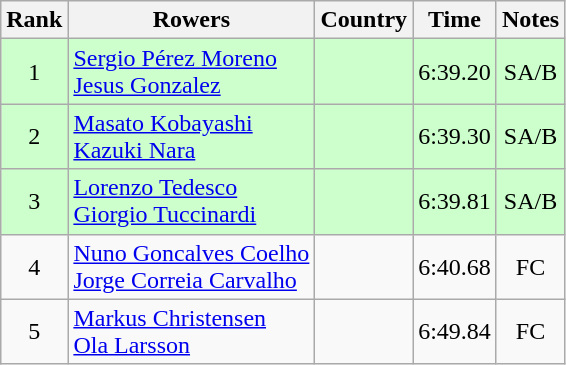<table class="wikitable" style="text-align:center">
<tr>
<th>Rank</th>
<th>Rowers</th>
<th>Country</th>
<th>Time</th>
<th>Notes</th>
</tr>
<tr bgcolor=ccffcc>
<td>1</td>
<td align="left"><a href='#'>Sergio Pérez Moreno</a><br><a href='#'>Jesus Gonzalez</a></td>
<td align="left"></td>
<td>6:39.20</td>
<td>SA/B</td>
</tr>
<tr bgcolor=ccffcc>
<td>2</td>
<td align="left"><a href='#'>Masato Kobayashi</a><br><a href='#'>Kazuki Nara</a></td>
<td align="left"></td>
<td>6:39.30</td>
<td>SA/B</td>
</tr>
<tr bgcolor=ccffcc>
<td>3</td>
<td align="left"><a href='#'>Lorenzo Tedesco</a><br><a href='#'>Giorgio Tuccinardi</a></td>
<td align="left"></td>
<td>6:39.81</td>
<td>SA/B</td>
</tr>
<tr>
<td>4</td>
<td align="left"><a href='#'>Nuno Goncalves Coelho</a><br><a href='#'>Jorge Correia Carvalho</a></td>
<td align="left"></td>
<td>6:40.68</td>
<td>FC</td>
</tr>
<tr>
<td>5</td>
<td align="left"><a href='#'>Markus Christensen</a><br><a href='#'>Ola Larsson</a></td>
<td align="left"></td>
<td>6:49.84</td>
<td>FC</td>
</tr>
</table>
